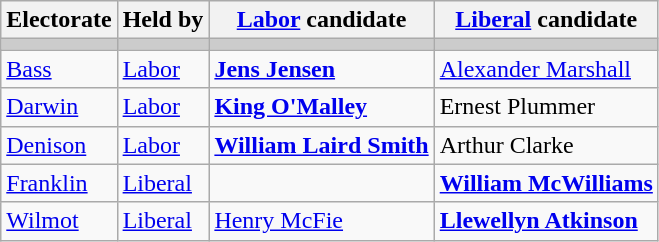<table class="wikitable">
<tr>
<th>Electorate</th>
<th>Held by</th>
<th><a href='#'>Labor</a> candidate</th>
<th><a href='#'>Liberal</a> candidate</th>
</tr>
<tr bgcolor="#cccccc">
<td></td>
<td></td>
<td></td>
<td></td>
</tr>
<tr>
<td><a href='#'>Bass</a></td>
<td><a href='#'>Labor</a></td>
<td><strong><a href='#'>Jens Jensen</a></strong></td>
<td><a href='#'>Alexander Marshall</a></td>
</tr>
<tr>
<td><a href='#'>Darwin</a></td>
<td><a href='#'>Labor</a></td>
<td><strong><a href='#'>King O'Malley</a></strong></td>
<td>Ernest Plummer</td>
</tr>
<tr>
<td><a href='#'>Denison</a></td>
<td><a href='#'>Labor</a></td>
<td><strong><a href='#'>William Laird Smith</a></strong></td>
<td>Arthur Clarke</td>
</tr>
<tr>
<td><a href='#'>Franklin</a></td>
<td><a href='#'>Liberal</a></td>
<td></td>
<td><strong><a href='#'>William McWilliams</a></strong></td>
</tr>
<tr>
<td><a href='#'>Wilmot</a></td>
<td><a href='#'>Liberal</a></td>
<td><a href='#'>Henry McFie</a></td>
<td><strong><a href='#'>Llewellyn Atkinson</a></strong></td>
</tr>
</table>
